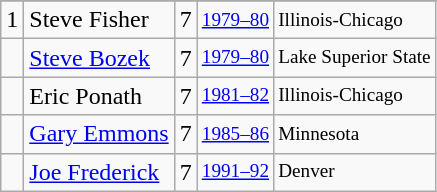<table class="wikitable">
<tr>
</tr>
<tr>
<td>1</td>
<td>Steve Fisher</td>
<td>7</td>
<td style="font-size:80%;"><a href='#'>1979–80</a></td>
<td style="font-size:80%;">Illinois-Chicago</td>
</tr>
<tr>
<td></td>
<td><a href='#'>Steve Bozek</a></td>
<td>7</td>
<td style="font-size:80%;"><a href='#'>1979–80</a></td>
<td style="font-size:80%;">Lake Superior State</td>
</tr>
<tr>
<td></td>
<td>Eric Ponath</td>
<td>7</td>
<td style="font-size:80%;"><a href='#'>1981–82</a></td>
<td style="font-size:80%;">Illinois-Chicago</td>
</tr>
<tr>
<td></td>
<td><a href='#'>Gary Emmons</a></td>
<td>7</td>
<td style="font-size:80%;"><a href='#'>1985–86</a></td>
<td style="font-size:80%;">Minnesota</td>
</tr>
<tr>
<td></td>
<td><a href='#'>Joe Frederick</a></td>
<td>7</td>
<td style="font-size:80%;"><a href='#'>1991–92</a></td>
<td style="font-size:80%;">Denver</td>
</tr>
</table>
